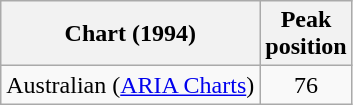<table class="wikitable">
<tr>
<th>Chart (1994)</th>
<th>Peak<br>position</th>
</tr>
<tr>
<td>Australian (<a href='#'>ARIA Charts</a>)</td>
<td align="center">76</td>
</tr>
</table>
